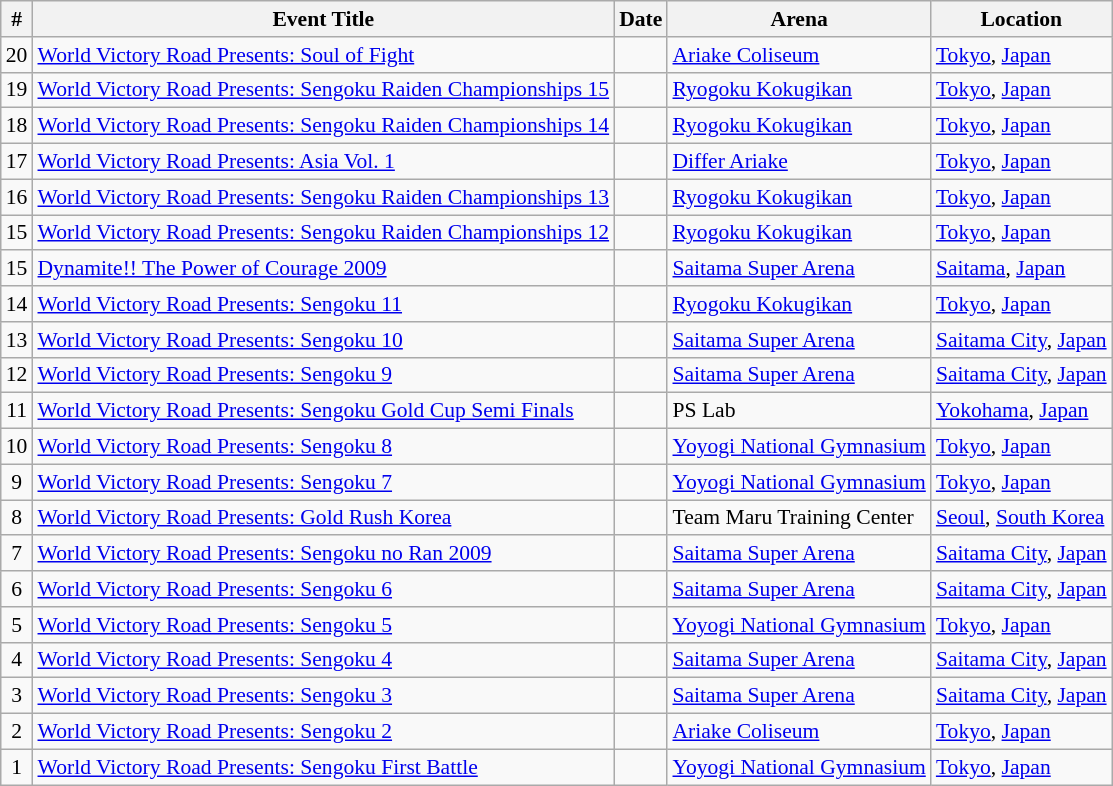<table class="sortable wikitable succession-box" style="font-size:90%;">
<tr>
<th scope="col">#</th>
<th scope="col">Event Title</th>
<th scope="col">Date</th>
<th scope="col">Arena</th>
<th scope="col">Location</th>
</tr>
<tr>
<td align=center>20</td>
<td><a href='#'>World Victory Road Presents: Soul of Fight</a></td>
<td></td>
<td><a href='#'>Ariake Coliseum</a></td>
<td><a href='#'>Tokyo</a>, <a href='#'>Japan</a></td>
</tr>
<tr>
<td align=center>19</td>
<td><a href='#'>World Victory Road Presents: Sengoku Raiden Championships 15</a></td>
<td></td>
<td><a href='#'>Ryogoku Kokugikan</a></td>
<td><a href='#'>Tokyo</a>, <a href='#'>Japan</a></td>
</tr>
<tr>
<td align=center>18</td>
<td><a href='#'>World Victory Road Presents: Sengoku Raiden Championships 14</a></td>
<td></td>
<td><a href='#'>Ryogoku Kokugikan</a></td>
<td><a href='#'>Tokyo</a>, <a href='#'>Japan</a></td>
</tr>
<tr>
<td align=center>17</td>
<td><a href='#'>World Victory Road Presents: Asia Vol. 1</a></td>
<td></td>
<td><a href='#'>Differ Ariake</a></td>
<td><a href='#'>Tokyo</a>, <a href='#'>Japan</a></td>
</tr>
<tr>
<td align=center>16</td>
<td><a href='#'>World Victory Road Presents: Sengoku Raiden Championships 13</a></td>
<td></td>
<td><a href='#'>Ryogoku Kokugikan</a></td>
<td><a href='#'>Tokyo</a>, <a href='#'>Japan</a></td>
</tr>
<tr>
<td align=center>15</td>
<td><a href='#'>World Victory Road Presents: Sengoku Raiden Championships 12</a></td>
<td></td>
<td><a href='#'>Ryogoku Kokugikan</a></td>
<td><a href='#'>Tokyo</a>, <a href='#'>Japan</a></td>
</tr>
<tr>
<td align=center>15</td>
<td><a href='#'>Dynamite!! The Power of Courage 2009</a></td>
<td></td>
<td><a href='#'>Saitama Super Arena</a></td>
<td><a href='#'>Saitama</a>, <a href='#'>Japan</a></td>
</tr>
<tr>
<td align=center>14</td>
<td><a href='#'>World Victory Road Presents: Sengoku 11</a></td>
<td></td>
<td><a href='#'>Ryogoku Kokugikan</a></td>
<td><a href='#'>Tokyo</a>, <a href='#'>Japan</a></td>
</tr>
<tr>
<td align=center>13</td>
<td><a href='#'>World Victory Road Presents: Sengoku 10</a></td>
<td></td>
<td><a href='#'>Saitama Super Arena</a></td>
<td><a href='#'>Saitama City</a>, <a href='#'>Japan</a></td>
</tr>
<tr>
<td align=center>12</td>
<td><a href='#'>World Victory Road Presents: Sengoku 9</a></td>
<td></td>
<td><a href='#'>Saitama Super Arena</a></td>
<td><a href='#'>Saitama City</a>, <a href='#'>Japan</a></td>
</tr>
<tr>
<td align=center>11</td>
<td><a href='#'>World Victory Road Presents: Sengoku Gold Cup Semi Finals</a></td>
<td></td>
<td>PS Lab</td>
<td><a href='#'>Yokohama</a>, <a href='#'>Japan</a></td>
</tr>
<tr>
<td align=center>10</td>
<td><a href='#'>World Victory Road Presents: Sengoku 8</a></td>
<td></td>
<td><a href='#'>Yoyogi National Gymnasium</a></td>
<td><a href='#'>Tokyo</a>, <a href='#'>Japan</a></td>
</tr>
<tr>
<td align=center>9</td>
<td><a href='#'>World Victory Road Presents: Sengoku 7</a></td>
<td></td>
<td><a href='#'>Yoyogi National Gymnasium</a></td>
<td><a href='#'>Tokyo</a>, <a href='#'>Japan</a></td>
</tr>
<tr>
<td align=center>8</td>
<td><a href='#'>World Victory Road Presents: Gold Rush Korea</a></td>
<td></td>
<td>Team Maru Training Center</td>
<td><a href='#'>Seoul</a>, <a href='#'>South Korea</a></td>
</tr>
<tr>
<td align=center>7</td>
<td><a href='#'>World Victory Road Presents: Sengoku no Ran 2009</a></td>
<td></td>
<td><a href='#'>Saitama Super Arena</a></td>
<td><a href='#'>Saitama City</a>, <a href='#'>Japan</a></td>
</tr>
<tr>
<td align=center>6</td>
<td><a href='#'>World Victory Road Presents: Sengoku 6</a></td>
<td></td>
<td><a href='#'>Saitama Super Arena</a></td>
<td><a href='#'>Saitama City</a>, <a href='#'>Japan</a></td>
</tr>
<tr>
<td align=center>5</td>
<td><a href='#'>World Victory Road Presents: Sengoku 5</a></td>
<td></td>
<td><a href='#'>Yoyogi National Gymnasium</a></td>
<td><a href='#'>Tokyo</a>, <a href='#'>Japan</a></td>
</tr>
<tr>
<td align=center>4</td>
<td><a href='#'>World Victory Road Presents: Sengoku 4</a></td>
<td></td>
<td><a href='#'>Saitama Super Arena</a></td>
<td><a href='#'>Saitama City</a>, <a href='#'>Japan</a></td>
</tr>
<tr>
<td align=center>3</td>
<td><a href='#'>World Victory Road Presents: Sengoku 3</a></td>
<td></td>
<td><a href='#'>Saitama Super Arena</a></td>
<td><a href='#'>Saitama City</a>, <a href='#'>Japan</a></td>
</tr>
<tr>
<td align=center>2</td>
<td><a href='#'>World Victory Road Presents: Sengoku 2</a></td>
<td></td>
<td><a href='#'>Ariake Coliseum</a></td>
<td><a href='#'>Tokyo</a>, <a href='#'>Japan</a></td>
</tr>
<tr>
<td align=center>1</td>
<td><a href='#'>World Victory Road Presents: Sengoku First Battle</a></td>
<td></td>
<td><a href='#'>Yoyogi National Gymnasium</a></td>
<td><a href='#'>Tokyo</a>, <a href='#'>Japan</a></td>
</tr>
</table>
